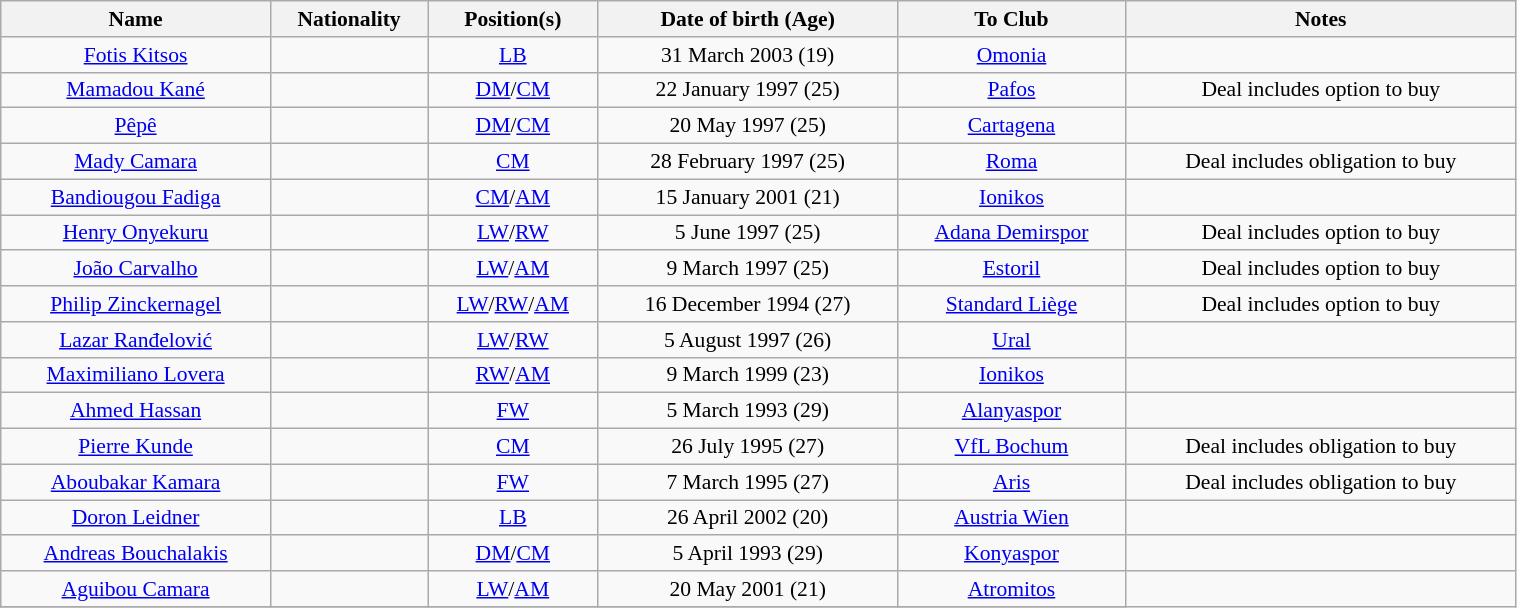<table class="wikitable" style="text-align:center; font-size:90%; width:80%">
<tr>
<th style="text-align:center;">Name</th>
<th style="text-align:center;">Nationality</th>
<th style="text-align:center;">Position(s)</th>
<th style="text-align:center;">Date of birth (Age)</th>
<th style="text-align:center;">To Club</th>
<th style="text-align:center;">Notes</th>
</tr>
<tr>
<td><a href='#'>Fotis Kitsos</a></td>
<td></td>
<td><a href='#'>LB</a></td>
<td>31 March 2003 (19)</td>
<td> <a href='#'>Omonia</a></td>
<td></td>
</tr>
<tr>
<td><a href='#'>Mamadou Kané</a></td>
<td></td>
<td><a href='#'>DM</a>/<a href='#'>CM</a></td>
<td>22 January 1997 (25)</td>
<td> <a href='#'>Pafos</a></td>
<td>Deal includes option to buy</td>
</tr>
<tr>
<td><a href='#'>Pêpê</a></td>
<td></td>
<td><a href='#'>DM</a>/<a href='#'>CM</a></td>
<td>20 May 1997 (25)</td>
<td> <a href='#'>Cartagena</a></td>
<td></td>
</tr>
<tr>
<td><a href='#'>Mady Camara</a></td>
<td></td>
<td><a href='#'>CM</a></td>
<td>28 February 1997 (25)</td>
<td> <a href='#'>Roma</a></td>
<td>Deal includes obligation to buy</td>
</tr>
<tr>
<td><a href='#'>Bandiougou Fadiga</a></td>
<td></td>
<td><a href='#'>CM</a>/<a href='#'>AM</a></td>
<td>15 January 2001 (21)</td>
<td> <a href='#'>Ionikos</a></td>
<td></td>
</tr>
<tr>
<td><a href='#'>Henry Onyekuru</a></td>
<td></td>
<td><a href='#'>LW</a>/<a href='#'>RW</a></td>
<td>5 June 1997 (25)</td>
<td> <a href='#'>Adana Demirspor</a></td>
<td>Deal includes option to buy</td>
</tr>
<tr>
<td><a href='#'>João Carvalho</a></td>
<td></td>
<td><a href='#'>LW</a>/<a href='#'>AM</a></td>
<td>9 March 1997 (25)</td>
<td> <a href='#'>Estoril</a></td>
<td>Deal includes option to buy</td>
</tr>
<tr>
<td><a href='#'>Philip Zinckernagel</a></td>
<td></td>
<td><a href='#'>LW</a>/<a href='#'>RW</a>/<a href='#'>AM</a></td>
<td>16 December 1994 (27)</td>
<td> <a href='#'>Standard Liège</a></td>
<td>Deal includes option to buy</td>
</tr>
<tr>
<td><a href='#'>Lazar Ranđelović</a></td>
<td></td>
<td><a href='#'>LW</a>/<a href='#'>RW</a></td>
<td>5 August 1997 (26)</td>
<td> <a href='#'>Ural</a></td>
<td></td>
</tr>
<tr>
<td><a href='#'>Maximiliano Lovera</a></td>
<td></td>
<td><a href='#'>RW</a>/<a href='#'>AM</a></td>
<td>9 March 1999 (23)</td>
<td> <a href='#'>Ionikos</a></td>
<td></td>
</tr>
<tr>
<td><a href='#'>Ahmed Hassan</a></td>
<td></td>
<td><a href='#'>FW</a></td>
<td>5 March 1993 (29)</td>
<td> <a href='#'>Alanyaspor</a></td>
<td></td>
</tr>
<tr>
<td><a href='#'>Pierre Kunde</a></td>
<td></td>
<td><a href='#'>CM</a></td>
<td>26 July 1995 (27)</td>
<td> <a href='#'>VfL Bochum</a></td>
<td>Deal includes obligation to buy</td>
</tr>
<tr>
<td><a href='#'>Aboubakar Kamara</a></td>
<td></td>
<td><a href='#'>FW</a></td>
<td>7 March 1995 (27)</td>
<td> <a href='#'>Aris</a></td>
<td>Deal includes obligation to buy</td>
</tr>
<tr>
<td><a href='#'>Doron Leidner</a></td>
<td></td>
<td><a href='#'>LB</a></td>
<td>26 April 2002 (20)</td>
<td> <a href='#'>Austria Wien</a></td>
</tr>
<tr>
<td><a href='#'>Andreas Bouchalakis</a></td>
<td></td>
<td><a href='#'>DM</a>/<a href='#'>CM</a></td>
<td>5 April 1993 (29)</td>
<td> <a href='#'>Konyaspor</a></td>
<td></td>
</tr>
<tr>
<td><a href='#'>Aguibou Camara</a></td>
<td></td>
<td><a href='#'>LW</a>/<a href='#'>AM</a></td>
<td>20 May 2001 (21)</td>
<td> <a href='#'>Atromitos</a></td>
</tr>
<tr>
</tr>
</table>
